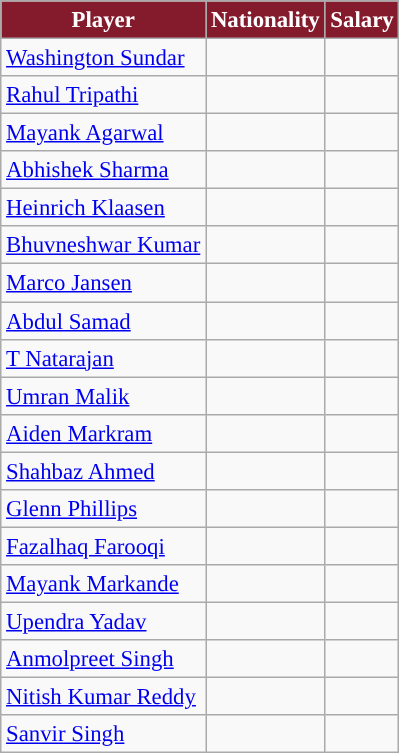<table class="wikitable" style="font-size:95%;">
<tr>
<th style="background: #841B2D;color:white">Player</th>
<th style="background: #841B2D;color:white">Nationality</th>
<th style="background: #841B2D;color:white">Salary</th>
</tr>
<tr>
<td><a href='#'>Washington Sundar</a></td>
<td></td>
<td></td>
</tr>
<tr>
<td><a href='#'>Rahul Tripathi</a></td>
<td></td>
<td></td>
</tr>
<tr>
<td><a href='#'>Mayank Agarwal</a></td>
<td></td>
<td></td>
</tr>
<tr>
<td><a href='#'>Abhishek Sharma</a></td>
<td></td>
<td></td>
</tr>
<tr>
<td><a href='#'>Heinrich Klaasen</a></td>
<td></td>
<td></td>
</tr>
<tr>
<td><a href='#'>Bhuvneshwar Kumar</a></td>
<td></td>
<td></td>
</tr>
<tr>
<td><a href='#'>Marco Jansen</a></td>
<td></td>
<td></td>
</tr>
<tr>
<td><a href='#'>Abdul Samad</a></td>
<td></td>
<td></td>
</tr>
<tr>
<td><a href='#'>T Natarajan</a></td>
<td></td>
<td></td>
</tr>
<tr>
<td><a href='#'>Umran Malik</a></td>
<td></td>
<td></td>
</tr>
<tr>
<td><a href='#'>Aiden Markram</a></td>
<td></td>
<td></td>
</tr>
<tr>
<td><a href='#'>Shahbaz Ahmed</a></td>
<td></td>
<td></td>
</tr>
<tr>
<td><a href='#'>Glenn Phillips</a></td>
<td></td>
<td></td>
</tr>
<tr>
<td><a href='#'>Fazalhaq Farooqi</a></td>
<td></td>
<td></td>
</tr>
<tr>
<td><a href='#'>Mayank Markande</a></td>
<td></td>
<td></td>
</tr>
<tr>
<td><a href='#'>Upendra Yadav</a></td>
<td></td>
<td></td>
</tr>
<tr>
<td><a href='#'>Anmolpreet Singh</a></td>
<td></td>
<td></td>
</tr>
<tr>
<td><a href='#'>Nitish Kumar Reddy</a></td>
<td></td>
<td></td>
</tr>
<tr>
<td><a href='#'>Sanvir Singh</a></td>
<td></td>
<td></td>
</tr>
</table>
